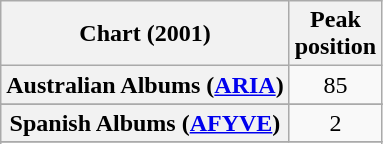<table class="wikitable sortable plainrowheaders" style="text-align:center">
<tr>
<th scope="col">Chart (2001)</th>
<th scope="col">Peak<br>position</th>
</tr>
<tr>
<th scope="row">Australian Albums (<a href='#'>ARIA</a>)</th>
<td>85</td>
</tr>
<tr>
</tr>
<tr>
</tr>
<tr>
</tr>
<tr>
</tr>
<tr>
</tr>
<tr>
</tr>
<tr>
</tr>
<tr>
</tr>
<tr>
</tr>
<tr>
</tr>
<tr>
</tr>
<tr>
<th scope="row">Spanish Albums (<a href='#'>AFYVE</a>)</th>
<td>2</td>
</tr>
<tr>
</tr>
<tr>
</tr>
<tr>
</tr>
<tr>
</tr>
</table>
